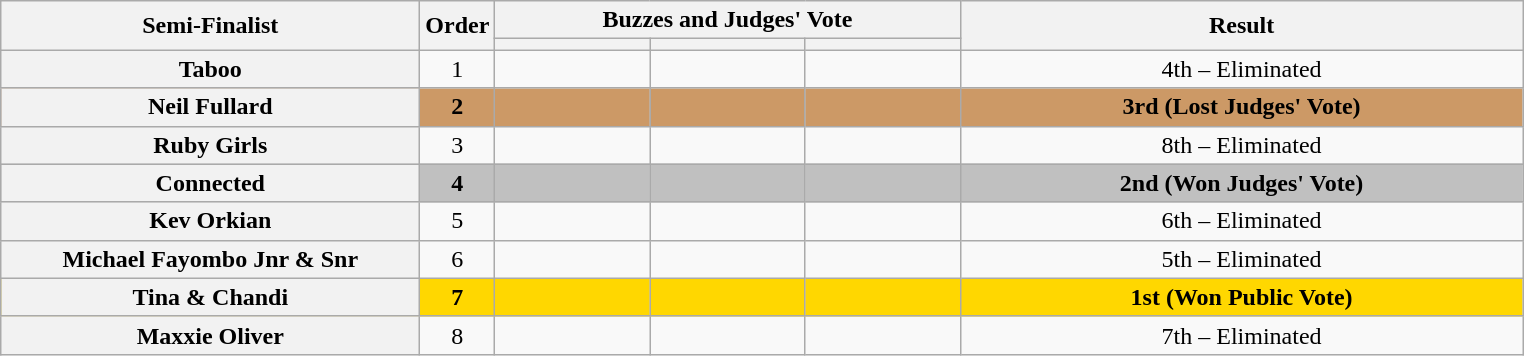<table class="wikitable plainrowheaders sortable" style="text-align:center;">
<tr>
<th rowspan=2 class="unsortable" style="width:17em;">Semi-Finalist</th>
<th rowspan=2 style="width:1em;">Order</th>
<th colspan=3 class="unsortable" style="width:18em;">Buzzes and Judges' Vote</th>
<th rowspan=2 style="width:23em;">Result</th>
</tr>
<tr>
<th scope="col" class="unsortable" style="width:6em;"></th>
<th scope="col" class="unsortable" style="width:6em;"></th>
<th scope="col" class="unsortable" style="width:6em;"></th>
</tr>
<tr>
<th scope="row">Taboo</th>
<td>1</td>
<td style="text-align:center;"></td>
<td style="text-align:center;"></td>
<td style="text-align:center;"></td>
<td>4th – Eliminated</td>
</tr>
<tr bgcolor=#c96>
<th scope="row"><strong>Neil Fullard</strong></th>
<td><strong>2</strong></td>
<td style="text-align:center;"></td>
<td style="text-align:center;"></td>
<td style="text-align:center;"></td>
<td><strong>3rd (Lost Judges' Vote)</strong></td>
</tr>
<tr>
<th scope="row">Ruby Girls</th>
<td>3</td>
<td style="text-align:center;"></td>
<td style="text-align:center;"></td>
<td style="text-align:center;"></td>
<td>8th – Eliminated</td>
</tr>
<tr bgcolor=silver>
<th scope="row"><strong>Connected</strong></th>
<td><strong>4</strong></td>
<td style="text-align:center;"></td>
<td style="text-align:center;"></td>
<td style="text-align:center;"></td>
<td><strong>2nd (Won Judges' Vote)</strong></td>
</tr>
<tr>
<th scope="row">Kev Orkian</th>
<td>5</td>
<td style="text-align:center;"></td>
<td style="text-align:center;"></td>
<td style="text-align:center;"></td>
<td>6th – Eliminated</td>
</tr>
<tr>
<th scope="row">Michael Fayombo Jnr & Snr</th>
<td>6</td>
<td style="text-align:center;"></td>
<td style="text-align:center;"></td>
<td style="text-align:center;"></td>
<td>5th – Eliminated</td>
</tr>
<tr bgcolor=gold>
<th scope="row"><strong>Tina & Chandi</strong></th>
<td><strong>7</strong></td>
<td style="text-align:center;"></td>
<td style="text-align:center;"></td>
<td style="text-align:center;"></td>
<td><strong>1st (Won Public Vote)</strong></td>
</tr>
<tr>
<th scope="row">Maxxie Oliver</th>
<td>8</td>
<td style="text-align:center;"></td>
<td style="text-align:center;"></td>
<td style="text-align:center;"></td>
<td>7th – Eliminated</td>
</tr>
</table>
